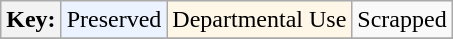<table class="wikitable">
<tr>
<th>Key:</th>
<td bgcolor=#eaf3ff>Preserved</td>
<td bgcolor=#fef6e7>Departmental Use</td>
<td>Scrapped</td>
</tr>
<tr>
</tr>
</table>
